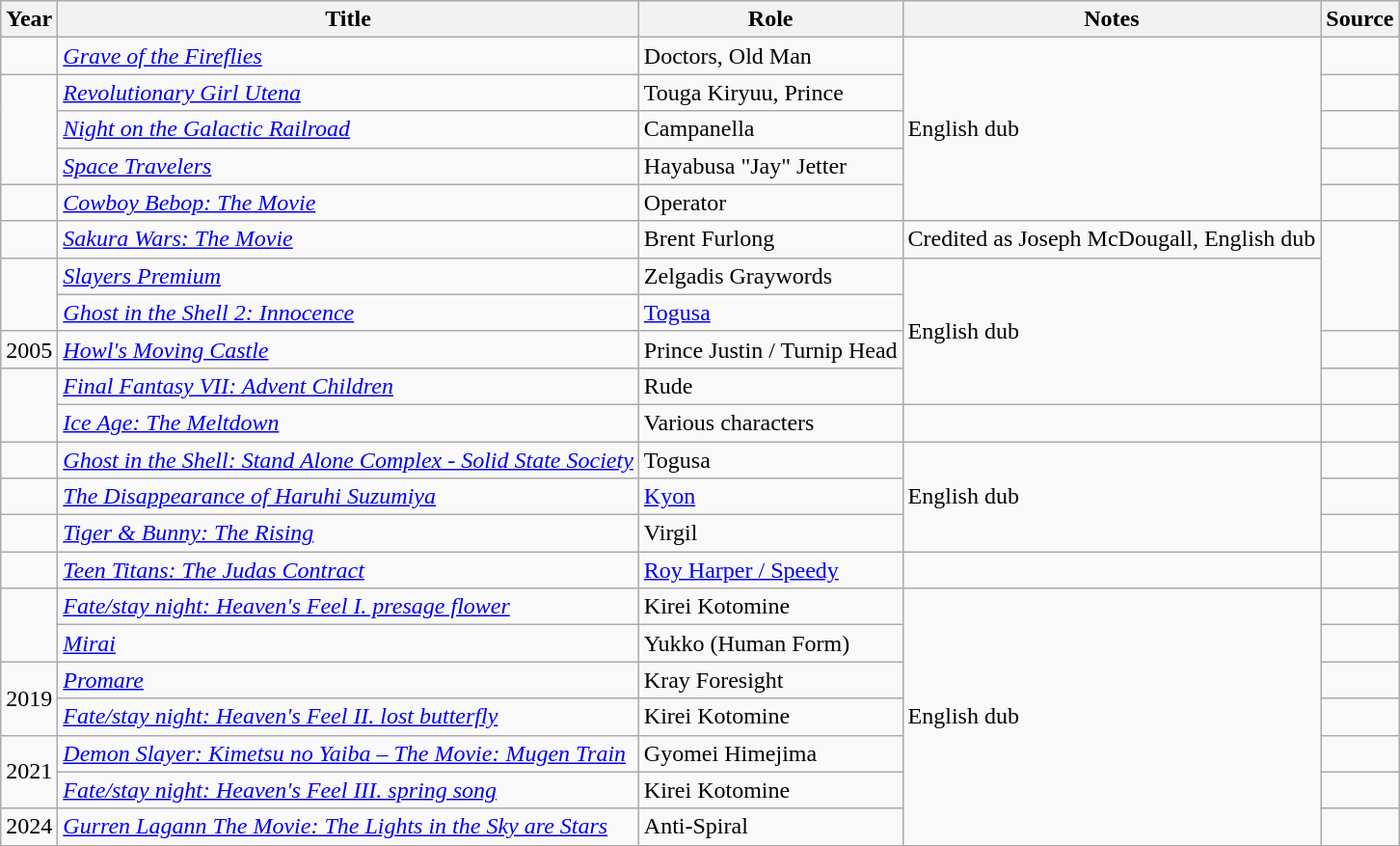<table class="wikitable sortable plainrowheaders">
<tr>
<th>Year</th>
<th>Title</th>
<th>Role</th>
<th class="unsortable">Notes</th>
<th class="unsortable">Source</th>
</tr>
<tr>
<td></td>
<td><em><a href='#'>Grave of the Fireflies</a></em></td>
<td>Doctors, Old Man</td>
<td rowspan="5">English dub</td>
<td></td>
</tr>
<tr>
<td rowspan="3"></td>
<td><em><a href='#'>Revolutionary Girl Utena</a></em></td>
<td>Touga Kiryuu, Prince</td>
<td></td>
</tr>
<tr>
<td><em><a href='#'>Night on the Galactic Railroad</a></em></td>
<td>Campanella</td>
<td></td>
</tr>
<tr>
<td><em><a href='#'>Space Travelers</a></em></td>
<td>Hayabusa "Jay" Jetter</td>
<td></td>
</tr>
<tr>
<td></td>
<td><em><a href='#'>Cowboy Bebop: The Movie</a></em></td>
<td>Operator</td>
<td></td>
</tr>
<tr>
<td></td>
<td><em><a href='#'>Sakura Wars: The Movie</a></em></td>
<td>Brent Furlong</td>
<td>Credited as Joseph McDougall, English dub</td>
<td rowspan="3"></td>
</tr>
<tr>
<td rowspan="2"></td>
<td><em><a href='#'>Slayers Premium</a></em></td>
<td>Zelgadis Graywords</td>
<td rowspan="4">English dub</td>
</tr>
<tr>
<td><em><a href='#'>Ghost in the Shell 2: Innocence</a></em></td>
<td><a href='#'>Togusa</a></td>
</tr>
<tr>
<td>2005</td>
<td><em><a href='#'>Howl's Moving Castle</a></em></td>
<td>Prince Justin / Turnip Head</td>
<td></td>
</tr>
<tr>
<td rowspan="2"></td>
<td><em><a href='#'>Final Fantasy VII: Advent Children</a></em></td>
<td>Rude</td>
<td></td>
</tr>
<tr>
<td><em><a href='#'>Ice Age: The Meltdown</a></em></td>
<td>Various characters</td>
<td></td>
<td></td>
</tr>
<tr>
<td></td>
<td><em><a href='#'>Ghost in the Shell: Stand Alone Complex - Solid State Society</a></em></td>
<td>Togusa</td>
<td rowspan="3">English dub</td>
<td></td>
</tr>
<tr>
<td></td>
<td><em><a href='#'>The Disappearance of Haruhi Suzumiya</a></em></td>
<td><a href='#'>Kyon</a></td>
<td></td>
</tr>
<tr>
<td></td>
<td><em><a href='#'>Tiger & Bunny: The Rising</a></em></td>
<td>Virgil</td>
<td></td>
</tr>
<tr>
<td></td>
<td><em><a href='#'>Teen Titans: The Judas Contract</a></em></td>
<td><a href='#'>Roy Harper / Speedy</a></td>
<td></td>
<td></td>
</tr>
<tr>
<td rowspan="2"></td>
<td><em><a href='#'>Fate/stay night: Heaven's Feel I. presage flower</a></em></td>
<td>Kirei Kotomine</td>
<td rowspan="7">English dub</td>
<td></td>
</tr>
<tr>
<td><em><a href='#'>Mirai</a></em></td>
<td>Yukko (Human Form)</td>
<td></td>
</tr>
<tr>
<td rowspan="2">2019</td>
<td><em><a href='#'>Promare</a></em></td>
<td>Kray Foresight</td>
<td></td>
</tr>
<tr>
<td><em><a href='#'>Fate/stay night: Heaven's Feel II. lost butterfly</a></em></td>
<td>Kirei Kotomine</td>
<td></td>
</tr>
<tr>
<td rowspan="2">2021</td>
<td><em><a href='#'>Demon Slayer: Kimetsu no Yaiba – The Movie: Mugen Train</a></em></td>
<td>Gyomei Himejima</td>
<td></td>
</tr>
<tr>
<td><em><a href='#'>Fate/stay night: Heaven's Feel III. spring song</a></em></td>
<td>Kirei Kotomine</td>
</tr>
<tr>
<td rowspan="3">2024</td>
<td><em><a href='#'>Gurren Lagann The Movie: The Lights in the Sky are Stars</a></em></td>
<td>Anti-Spiral</td>
<td></td>
</tr>
</table>
